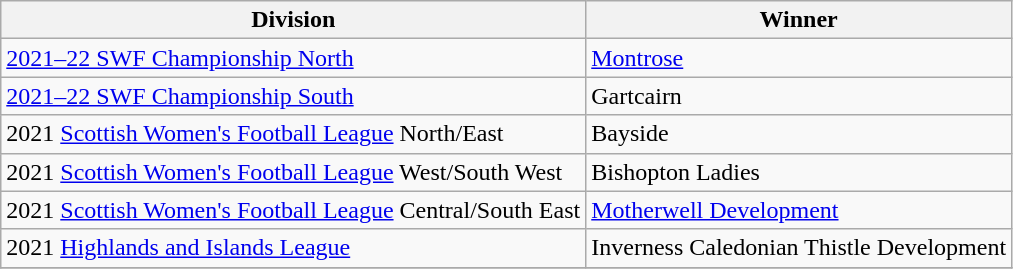<table class="wikitable">
<tr>
<th>Division</th>
<th>Winner</th>
</tr>
<tr>
<td><a href='#'>2021–22 SWF Championship North</a></td>
<td><a href='#'>Montrose</a></td>
</tr>
<tr>
<td><a href='#'>2021–22 SWF Championship South</a></td>
<td>Gartcairn</td>
</tr>
<tr>
<td>2021 <a href='#'>Scottish Women's Football League</a> North/East</td>
<td>Bayside</td>
</tr>
<tr>
<td>2021 <a href='#'>Scottish Women's Football League</a> West/South West</td>
<td>Bishopton Ladies</td>
</tr>
<tr>
<td>2021 <a href='#'>Scottish Women's Football League</a> Central/South East</td>
<td><a href='#'>Motherwell Development</a></td>
</tr>
<tr>
<td>2021 <a href='#'>Highlands and Islands League</a></td>
<td>Inverness Caledonian Thistle Development</td>
</tr>
<tr>
</tr>
</table>
